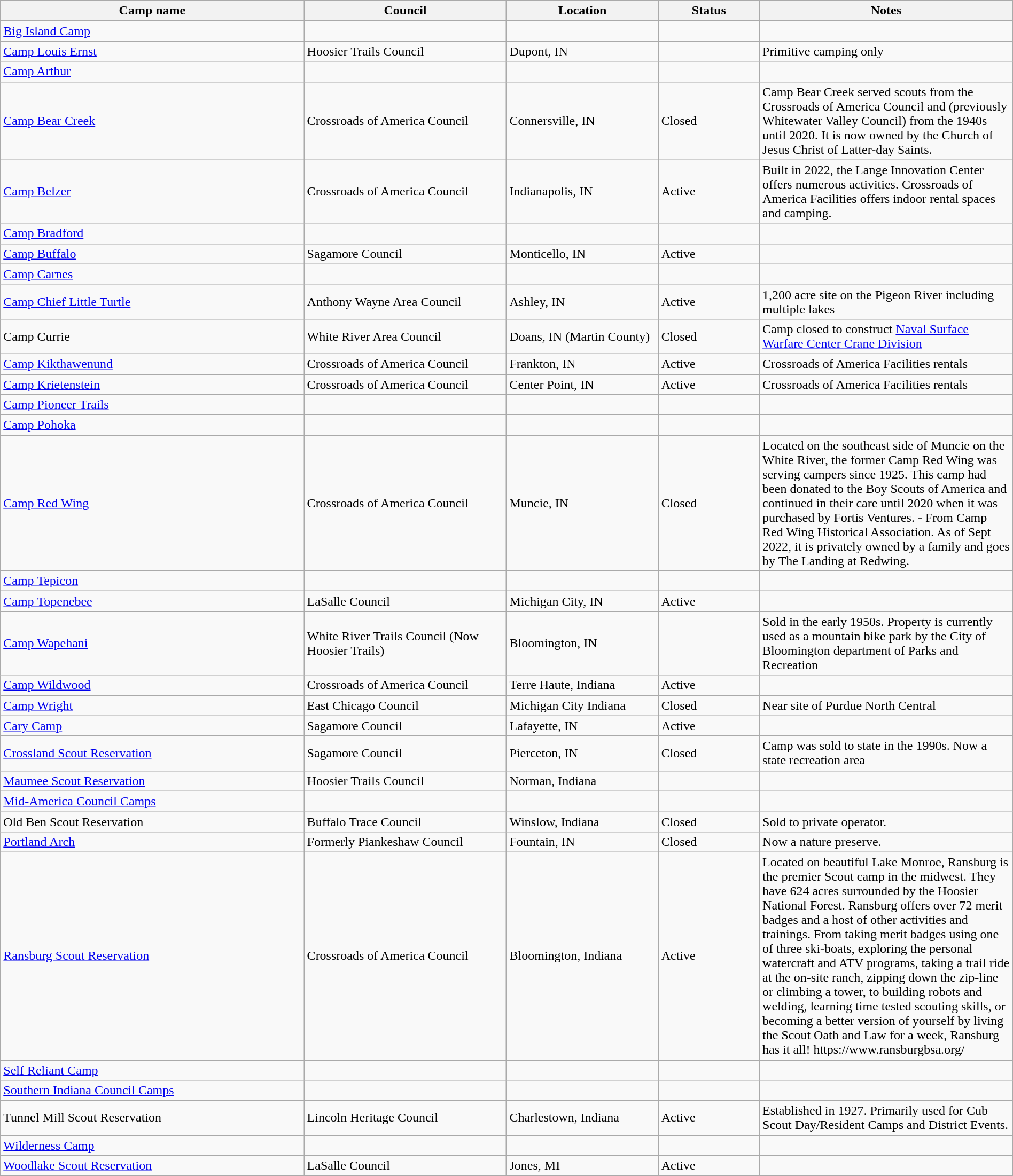<table class="wikitable sortable" border="1" width="100%">
<tr>
<th scope="col" width="30%">Camp name</th>
<th scope="col" width="20%">Council</th>
<th scope="col" width="15%">Location</th>
<th scope="col" width="10%">Status</th>
<th scope="col" width="25%"  class="unsortable">Notes</th>
</tr>
<tr>
<td><a href='#'>Big Island Camp</a></td>
<td></td>
<td></td>
<td></td>
<td></td>
</tr>
<tr>
<td><a href='#'>Camp Louis Ernst</a></td>
<td>Hoosier Trails Council</td>
<td>Dupont, IN</td>
<td></td>
<td>Primitive camping only</td>
</tr>
<tr>
<td><a href='#'>Camp Arthur</a></td>
<td></td>
<td></td>
<td></td>
<td></td>
</tr>
<tr>
<td><a href='#'>Camp Bear Creek</a></td>
<td>Crossroads of America Council</td>
<td>Connersville, IN</td>
<td>Closed</td>
<td>Camp Bear Creek served scouts from the Crossroads of America Council and (previously Whitewater Valley Council) from the 1940s until 2020. It is now owned by the Church of Jesus Christ of Latter-day Saints.</td>
</tr>
<tr>
<td><a href='#'>Camp Belzer</a></td>
<td>Crossroads of America Council</td>
<td>Indianapolis, IN</td>
<td>Active</td>
<td>Built in 2022, the Lange Innovation Center offers numerous activities. Crossroads of America Facilities offers indoor rental spaces and camping.</td>
</tr>
<tr>
<td><a href='#'>Camp Bradford</a></td>
<td></td>
<td></td>
<td></td>
<td></td>
</tr>
<tr>
<td><a href='#'>Camp Buffalo</a></td>
<td>Sagamore Council</td>
<td>Monticello, IN</td>
<td>Active</td>
<td></td>
</tr>
<tr>
<td><a href='#'>Camp Carnes</a></td>
<td></td>
<td></td>
<td></td>
<td></td>
</tr>
<tr>
<td><a href='#'>Camp Chief Little Turtle</a></td>
<td>Anthony Wayne Area Council</td>
<td>Ashley, IN</td>
<td>Active</td>
<td>1,200 acre site on the Pigeon River including multiple lakes</td>
</tr>
<tr |>
<td>Camp Currie</td>
<td>White River Area Council</td>
<td>Doans, IN (Martin County)</td>
<td>Closed</td>
<td>Camp closed to construct <a href='#'>Naval Surface Warfare Center Crane Division</a></td>
</tr>
<tr>
<td><a href='#'>Camp Kikthawenund</a></td>
<td>Crossroads of America Council</td>
<td>Frankton, IN</td>
<td>Active</td>
<td>Crossroads of America Facilities rentals </td>
</tr>
<tr>
<td><a href='#'>Camp Krietenstein</a></td>
<td>Crossroads of America Council</td>
<td>Center Point, IN</td>
<td>Active</td>
<td>Crossroads of America Facilities rentals </td>
</tr>
<tr>
<td><a href='#'>Camp Pioneer Trails</a></td>
<td></td>
<td></td>
<td></td>
<td></td>
</tr>
<tr>
<td><a href='#'>Camp Pohoka</a></td>
<td></td>
<td></td>
<td></td>
<td></td>
</tr>
<tr>
<td><a href='#'>Camp Red Wing</a></td>
<td>Crossroads of America Council</td>
<td>Muncie, IN</td>
<td>Closed</td>
<td>Located on the southeast side of Muncie on the White River, the former Camp Red Wing was serving campers since 1925. This camp had been donated to the Boy Scouts of America and continued in their care until 2020 when it was purchased by Fortis Ventures. - From Camp Red Wing Historical Association. As of Sept 2022, it is privately owned by a family and goes by The Landing at Redwing.  </td>
</tr>
<tr>
<td><a href='#'>Camp Tepicon</a></td>
<td></td>
<td></td>
<td></td>
<td></td>
</tr>
<tr>
<td><a href='#'>Camp Topenebee</a></td>
<td>LaSalle Council</td>
<td>Michigan City, IN</td>
<td>Active</td>
<td></td>
</tr>
<tr>
<td><a href='#'>Camp Wapehani</a></td>
<td>White River Trails Council (Now Hoosier Trails)</td>
<td>Bloomington, IN</td>
<td></td>
<td>Sold in the early 1950s. Property is currently used as a mountain bike park by the City of Bloomington department of Parks and Recreation</td>
</tr>
<tr>
<td><a href='#'>Camp Wildwood</a></td>
<td>Crossroads of America Council</td>
<td>Terre Haute, Indiana</td>
<td>Active</td>
<td></td>
</tr>
<tr>
<td><a href='#'>Camp Wright</a></td>
<td>East Chicago Council</td>
<td>Michigan City Indiana</td>
<td>Closed</td>
<td>Near site of Purdue North Central</td>
</tr>
<tr>
<td><a href='#'>Cary Camp</a></td>
<td>Sagamore Council</td>
<td>Lafayette, IN</td>
<td>Active</td>
<td></td>
</tr>
<tr>
<td><a href='#'>Crossland Scout Reservation</a></td>
<td>Sagamore Council</td>
<td>Pierceton, IN</td>
<td>Closed</td>
<td>Camp was sold to state in the 1990s. Now a state recreation area</td>
</tr>
<tr>
<td><a href='#'>Maumee Scout Reservation</a></td>
<td>Hoosier Trails Council</td>
<td>Norman, Indiana</td>
<td></td>
<td></td>
</tr>
<tr>
<td><a href='#'>Mid-America Council Camps</a></td>
<td></td>
<td></td>
<td></td>
<td></td>
</tr>
<tr>
<td>Old Ben Scout Reservation</td>
<td>Buffalo Trace Council</td>
<td>Winslow, Indiana</td>
<td>Closed</td>
<td>Sold to private operator.</td>
</tr>
<tr>
<td><a href='#'>Portland Arch</a></td>
<td>Formerly Piankeshaw Council</td>
<td>Fountain, IN</td>
<td>Closed</td>
<td>Now a nature preserve.</td>
</tr>
<tr>
<td><a href='#'>Ransburg Scout Reservation</a></td>
<td>Crossroads of America Council</td>
<td>Bloomington, Indiana</td>
<td>Active</td>
<td>Located on beautiful Lake Monroe, Ransburg is the premier Scout camp in the midwest. They have 624 acres surrounded by the Hoosier National Forest. Ransburg offers over 72 merit badges and a host of other activities and trainings. From taking merit badges using one of three ski-boats, exploring the personal watercraft and ATV programs, taking a trail ride at the on-site ranch, zipping down the zip-line or climbing a tower, to building robots and welding, learning time tested scouting skills, or becoming a better version of yourself by living the Scout Oath and Law for a week, Ransburg has it all! https://www.ransburgbsa.org/</td>
</tr>
<tr>
<td><a href='#'>Self Reliant Camp</a></td>
<td></td>
<td></td>
<td></td>
<td></td>
</tr>
<tr>
<td><a href='#'>Southern Indiana Council Camps</a></td>
<td></td>
<td></td>
<td></td>
<td></td>
</tr>
<tr>
<td>Tunnel Mill Scout Reservation</td>
<td>Lincoln Heritage Council</td>
<td>Charlestown, Indiana</td>
<td>Active</td>
<td>Established in 1927. Primarily used for Cub Scout Day/Resident Camps and District Events.</td>
</tr>
<tr>
<td><a href='#'>Wilderness Camp</a></td>
<td></td>
<td></td>
<td></td>
<td></td>
</tr>
<tr>
<td><a href='#'>Woodlake Scout Reservation</a></td>
<td>LaSalle Council</td>
<td>Jones, MI</td>
<td>Active</td>
<td></td>
</tr>
</table>
